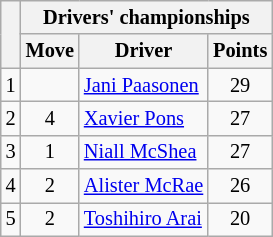<table class="wikitable" style="font-size:85%;">
<tr>
<th rowspan="2"></th>
<th colspan="3" nowrap>Drivers' championships</th>
</tr>
<tr>
<th>Move</th>
<th>Driver</th>
<th>Points</th>
</tr>
<tr>
<td align="center">1</td>
<td align="center"></td>
<td> <a href='#'>Jani Paasonen</a></td>
<td align="center">29</td>
</tr>
<tr>
<td align="center">2</td>
<td align="center"> 4</td>
<td> <a href='#'>Xavier Pons</a></td>
<td align="center">27</td>
</tr>
<tr>
<td align="center">3</td>
<td align="center"> 1</td>
<td> <a href='#'>Niall McShea</a></td>
<td align="center">27</td>
</tr>
<tr>
<td align="center">4</td>
<td align="center"> 2</td>
<td> <a href='#'>Alister McRae</a></td>
<td align="center">26</td>
</tr>
<tr>
<td align="center">5</td>
<td align="center"> 2</td>
<td> <a href='#'>Toshihiro Arai</a></td>
<td align="center">20</td>
</tr>
</table>
